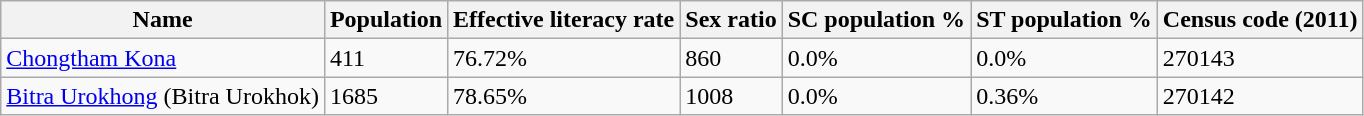<table class="wikitable sortable">
<tr>
<th>Name</th>
<th>Population</th>
<th>Effective literacy rate</th>
<th>Sex ratio</th>
<th>SC population %</th>
<th>ST population %</th>
<th>Census code (2011)</th>
</tr>
<tr>
<td><a href='#'>Chongtham Kona</a></td>
<td>411</td>
<td>76.72%</td>
<td>860</td>
<td>0.0%</td>
<td>0.0%</td>
<td>270143</td>
</tr>
<tr>
<td><a href='#'>Bitra Urokhong</a> (Bitra Urokhok)</td>
<td>1685</td>
<td>78.65%</td>
<td>1008</td>
<td>0.0%</td>
<td>0.36%</td>
<td>270142</td>
</tr>
</table>
